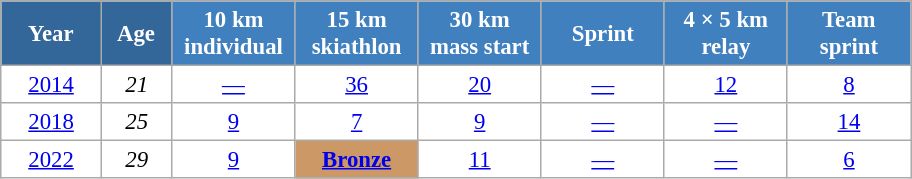<table class="wikitable" style="font-size:95%; text-align:center; border:grey solid 1px; border-collapse:collapse; background:#ffffff;">
<tr>
<th style="background-color:#369; color:white; width:60px;"> Year </th>
<th style="background-color:#369; color:white; width:40px;"> Age </th>
<th style="background-color:#4180be; color:white; width:75px;"> 10 km <br> individual </th>
<th style="background-color:#4180be; color:white; width:75px;"> 15 km <br> skiathlon </th>
<th style="background-color:#4180be; color:white; width:75px;"> 30 km <br> mass start </th>
<th style="background-color:#4180be; color:white; width:75px;"> Sprint </th>
<th style="background-color:#4180be; color:white; width:75px;"> 4 × 5 km <br> relay </th>
<th style="background-color:#4180be; color:white; width:75px;"> Team <br> sprint </th>
</tr>
<tr>
<td><a href='#'>2014</a></td>
<td><em>21</em></td>
<td><a href='#'>—</a></td>
<td><a href='#'>36</a></td>
<td><a href='#'>20</a></td>
<td><a href='#'>—</a></td>
<td><a href='#'>12</a></td>
<td><a href='#'>8</a></td>
</tr>
<tr>
<td><a href='#'>2018</a></td>
<td><em>25</em></td>
<td><a href='#'>9</a></td>
<td><a href='#'>7</a></td>
<td><a href='#'>9</a></td>
<td><a href='#'>—</a></td>
<td><a href='#'>—</a></td>
<td><a href='#'>14</a></td>
</tr>
<tr>
<td><a href='#'>2022</a></td>
<td><em>29</em></td>
<td><a href='#'>9</a></td>
<td style="background:#c96;"><a href='#'> <strong>Bronze</strong></a></td>
<td><a href='#'>11</a></td>
<td><a href='#'>—</a></td>
<td><a href='#'>—</a></td>
<td><a href='#'>6</a></td>
</tr>
</table>
